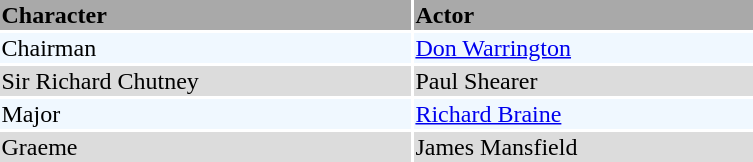<table style="width:40%; height:100px" border="0">
<tr>
<td style="background:darkgray"><strong>Character</strong></td>
<td style="background:darkgray"><strong>Actor</strong></td>
</tr>
<tr>
<td style="background:aliceblue">Chairman</td>
<td style="background:aliceblue"><a href='#'>Don Warrington</a></td>
</tr>
<tr>
<td style="background:gainsboro">Sir Richard Chutney</td>
<td style="background:gainsboro">Paul Shearer</td>
</tr>
<tr>
<td style="background:aliceblue">Major</td>
<td style="background:aliceblue"><a href='#'>Richard Braine</a></td>
</tr>
<tr>
<td style="background:gainsboro">Graeme</td>
<td style="background:gainsboro">James Mansfield</td>
</tr>
</table>
